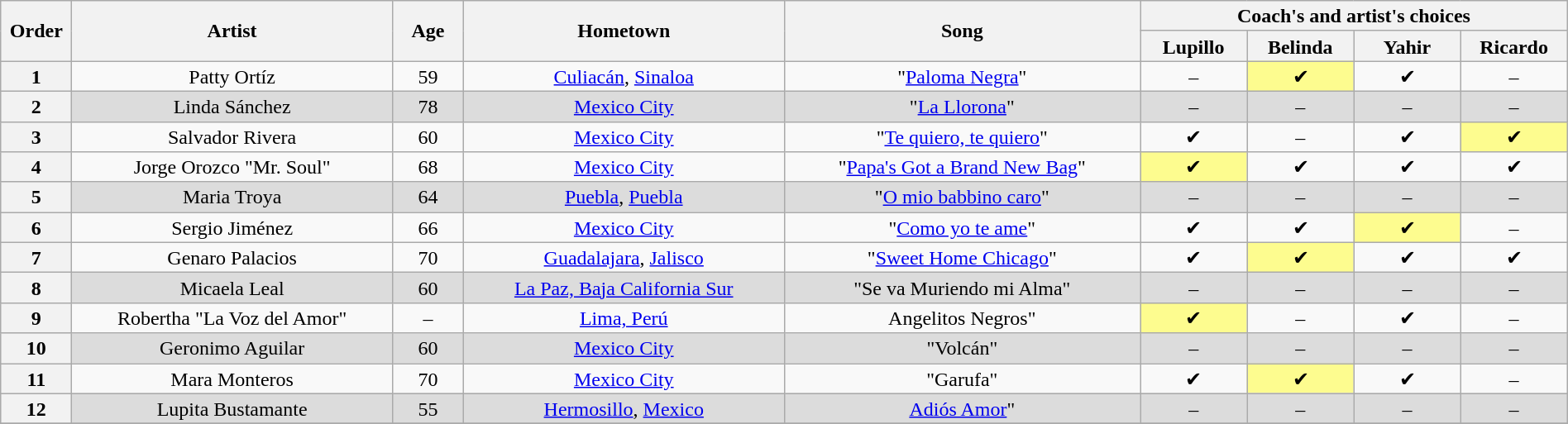<table class="wikitable" style="text-align:center; line-height:17px; width:100%">
<tr>
<th scope="col" rowspan="2" style="width:04%">Order</th>
<th scope="col" rowspan="2" style="width:18%">Artist</th>
<th scope="col" rowspan="2" style="width:04%">Age</th>
<th scope="col" rowspan="2" style="width:18%">Hometown</th>
<th scope="col" rowspan="2" style="width:20%">Song</th>
<th scope="col" colspan="4" style="width:24%">Coach's and artist's choices</th>
</tr>
<tr>
<th style="width:06%">Lupillo</th>
<th style="width:06%">Belinda</th>
<th style="width:06%">Yahir</th>
<th style="width:06%">Ricardo</th>
</tr>
<tr>
<th>1</th>
<td>Patty Ortíz</td>
<td>59</td>
<td><a href='#'>Culiacán</a>, <a href='#'>Sinaloa</a></td>
<td>"<a href='#'>Paloma Negra</a>"</td>
<td>–</td>
<td style="background:#fdfc8f">✔</td>
<td>✔</td>
<td>–</td>
</tr>
<tr style="background:#DCDCDC">
<th>2</th>
<td>Linda Sánchez</td>
<td>78</td>
<td><a href='#'>Mexico City</a></td>
<td>"<a href='#'>La Llorona</a>"</td>
<td>–</td>
<td>–</td>
<td>–</td>
<td>–</td>
</tr>
<tr>
<th>3</th>
<td>Salvador Rivera</td>
<td>60</td>
<td><a href='#'>Mexico City</a></td>
<td>"<a href='#'>Te quiero, te quiero</a>"</td>
<td>✔</td>
<td>–</td>
<td>✔</td>
<td style="background:#fdfc8f">✔</td>
</tr>
<tr>
<th>4</th>
<td>Jorge Orozco "Mr. Soul"</td>
<td>68</td>
<td><a href='#'>Mexico City</a></td>
<td>"<a href='#'>Papa's Got a Brand New Bag</a>"</td>
<td style="background:#fdfc8f">✔</td>
<td>✔</td>
<td>✔</td>
<td>✔</td>
</tr>
<tr style="background:#DCDCDC">
<th>5</th>
<td>Maria Troya</td>
<td>64</td>
<td><a href='#'>Puebla</a>, <a href='#'>Puebla</a></td>
<td>"<a href='#'>O mio babbino caro</a>"</td>
<td>–</td>
<td>–</td>
<td>–</td>
<td>–</td>
</tr>
<tr>
<th>6</th>
<td>Sergio Jiménez</td>
<td>66</td>
<td><a href='#'>Mexico City</a></td>
<td>"<a href='#'>Como yo te ame</a>"</td>
<td>✔</td>
<td>✔</td>
<td style="background:#fdfc8f">✔</td>
<td>–</td>
</tr>
<tr>
<th>7</th>
<td>Genaro Palacios</td>
<td>70</td>
<td><a href='#'>Guadalajara</a>, <a href='#'>Jalisco</a></td>
<td>"<a href='#'>Sweet Home Chicago</a>"</td>
<td>✔</td>
<td style="background:#fdfc8f">✔</td>
<td>✔</td>
<td>✔</td>
</tr>
<tr style="background:#DCDCDC">
<th>8</th>
<td>Micaela Leal</td>
<td>60</td>
<td><a href='#'>La Paz, Baja California Sur</a></td>
<td>"Se va Muriendo mi Alma"</td>
<td>–</td>
<td>–</td>
<td>–</td>
<td>–</td>
</tr>
<tr>
<th>9</th>
<td>Robertha "La Voz del Amor"</td>
<td>–</td>
<td><a href='#'>Lima, Perú</a></td>
<td>Angelitos Negros"</td>
<td style="background:#fdfc8f">✔</td>
<td>–</td>
<td>✔</td>
<td>–</td>
</tr>
<tr style="background:#DCDCDC">
<th>10</th>
<td>Geronimo Aguilar</td>
<td>60</td>
<td><a href='#'>Mexico City</a></td>
<td>"Volcán"</td>
<td>–</td>
<td>–</td>
<td>–</td>
<td>–</td>
</tr>
<tr>
<th>11</th>
<td>Mara Monteros</td>
<td>70</td>
<td><a href='#'>Mexico City</a></td>
<td>"Garufa"</td>
<td>✔</td>
<td style="background:#fdfc8f">✔</td>
<td>✔</td>
<td>–</td>
</tr>
<tr style="background:#DCDCDC">
<th>12</th>
<td>Lupita Bustamante</td>
<td>55</td>
<td><a href='#'>Hermosillo</a>, <a href='#'>Mexico</a></td>
<td><a href='#'>Adiós Amor</a>"</td>
<td>–</td>
<td>–</td>
<td>–</td>
<td>–</td>
</tr>
<tr>
</tr>
</table>
